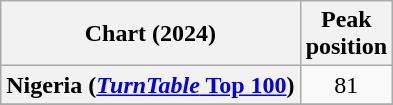<table class="wikitable sortable plainrowheaders" style="text-align:center">
<tr>
<th scope="col">Chart (2024)</th>
<th scope="col">Peak<br>position</th>
</tr>
<tr>
<th scope="row">Nigeria (<a href='#'><em>TurnTable</em> Top 100</a>)</th>
<td>81</td>
</tr>
<tr>
</tr>
<tr>
</tr>
</table>
